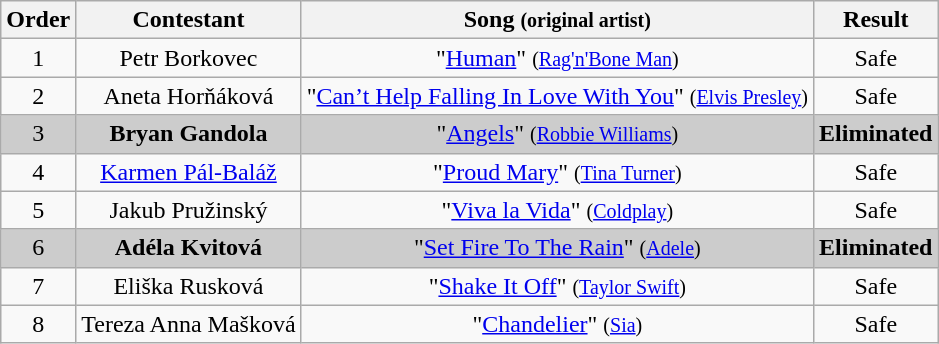<table class="wikitable plainrowheaders" style="text-align:center;">
<tr>
<th scope="col">Order</th>
<th scope="col">Contestant</th>
<th scope="col">Song <small>(original artist)</small></th>
<th scope="col">Result</th>
</tr>
<tr>
<td>1</td>
<td>Petr Borkovec</td>
<td>"<a href='#'>Human</a>" <small>(<a href='#'>Rag'n'Bone Man</a>)</small></td>
<td>Safe</td>
</tr>
<tr>
<td>2</td>
<td>Aneta Horňáková</td>
<td>"<a href='#'>Can’t Help Falling In Love With You</a>" <small>(<a href='#'>Elvis Presley</a>)</small></td>
<td>Safe</td>
</tr>
<tr style="background:#ccc;">
<td>3</td>
<td><strong>Bryan Gandola</strong></td>
<td>"<a href='#'>Angels</a>" <small>(<a href='#'>Robbie Williams</a>)</small></td>
<td><strong>Eliminated</strong></td>
</tr>
<tr>
<td>4</td>
<td><a href='#'>Karmen Pál-Baláž</a></td>
<td>"<a href='#'>Proud Mary</a>" <small>(<a href='#'>Tina Turner</a>)</small></td>
<td>Safe</td>
</tr>
<tr>
<td>5</td>
<td>Jakub Pružinský</td>
<td>"<a href='#'>Viva la Vida</a>" <small>(<a href='#'>Coldplay</a>)</small></td>
<td>Safe</td>
</tr>
<tr style="background:#ccc;">
<td>6</td>
<td><strong>Adéla Kvitová</strong></td>
<td>"<a href='#'>Set Fire To The Rain</a>" <small>(<a href='#'>Adele</a>)</small></td>
<td><strong>Eliminated</strong></td>
</tr>
<tr>
<td>7</td>
<td>Eliška Rusková</td>
<td>"<a href='#'>Shake It Off</a>" <small>(<a href='#'>Taylor Swift</a>)</small></td>
<td>Safe</td>
</tr>
<tr>
<td>8</td>
<td>Tereza Anna Mašková</td>
<td>"<a href='#'>Chandelier</a>" <small>(<a href='#'>Sia</a>)</small></td>
<td>Safe</td>
</tr>
</table>
